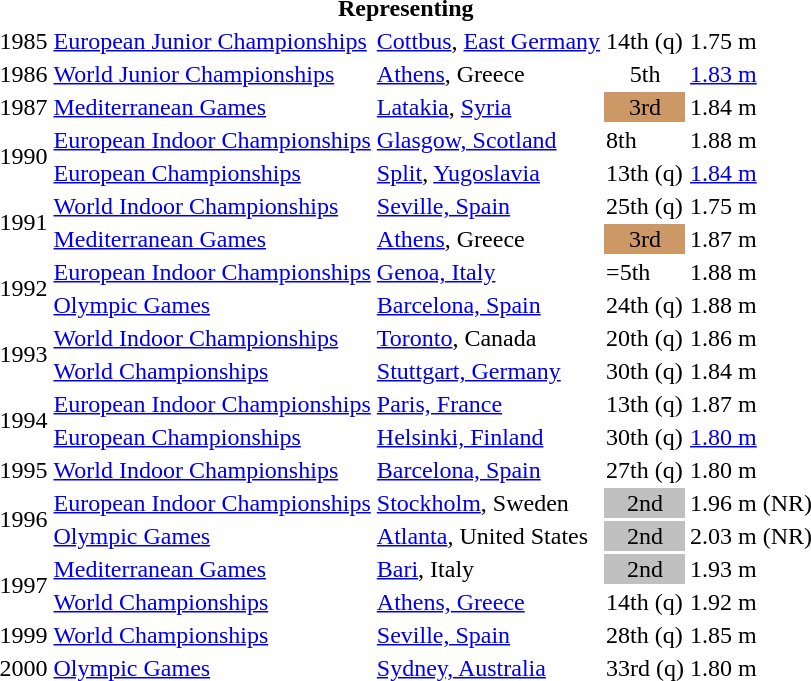<table>
<tr>
<th colspan="6">Representing </th>
</tr>
<tr>
<td>1985</td>
<td><a href='#'>European Junior Championships</a></td>
<td><a href='#'>Cottbus</a>, <a href='#'>East Germany</a></td>
<td>14th (q)</td>
<td>1.75 m</td>
</tr>
<tr>
<td>1986</td>
<td><a href='#'>World Junior Championships</a></td>
<td><a href='#'>Athens</a>, Greece</td>
<td align="center">5th</td>
<td><a href='#'>1.83 m</a></td>
</tr>
<tr>
<td>1987</td>
<td><a href='#'>Mediterranean Games</a></td>
<td><a href='#'>Latakia</a>, <a href='#'>Syria</a></td>
<td bgcolor=CC9966 align="center">3rd</td>
<td>1.84 m</td>
</tr>
<tr>
<td rowspan=2>1990</td>
<td><a href='#'>European Indoor Championships</a></td>
<td><a href='#'>Glasgow, Scotland</a></td>
<td>8th</td>
<td>1.88 m</td>
</tr>
<tr>
<td><a href='#'>European Championships</a></td>
<td><a href='#'>Split</a>, <a href='#'>Yugoslavia</a></td>
<td>13th (q)</td>
<td><a href='#'>1.84 m</a></td>
</tr>
<tr>
<td rowspan=2>1991</td>
<td><a href='#'>World Indoor Championships</a></td>
<td><a href='#'>Seville, Spain</a></td>
<td>25th (q)</td>
<td>1.75 m</td>
</tr>
<tr>
<td><a href='#'>Mediterranean Games</a></td>
<td><a href='#'>Athens</a>, Greece</td>
<td bgcolor=CC9966 align="center">3rd</td>
<td>1.87 m</td>
</tr>
<tr>
<td rowspan=2>1992</td>
<td><a href='#'>European Indoor Championships</a></td>
<td><a href='#'>Genoa, Italy</a></td>
<td>=5th</td>
<td>1.88 m</td>
</tr>
<tr>
<td><a href='#'>Olympic Games</a></td>
<td><a href='#'>Barcelona, Spain</a></td>
<td>24th (q)</td>
<td>1.88 m</td>
</tr>
<tr>
<td rowspan=2>1993</td>
<td><a href='#'>World Indoor Championships</a></td>
<td><a href='#'>Toronto</a>, Canada</td>
<td>20th (q)</td>
<td>1.86 m</td>
</tr>
<tr>
<td><a href='#'>World Championships</a></td>
<td><a href='#'>Stuttgart, Germany</a></td>
<td>30th (q)</td>
<td>1.84 m</td>
</tr>
<tr>
<td rowspan=2>1994</td>
<td><a href='#'>European Indoor Championships</a></td>
<td><a href='#'>Paris, France</a></td>
<td>13th (q)</td>
<td>1.87 m</td>
</tr>
<tr>
<td><a href='#'>European Championships</a></td>
<td><a href='#'>Helsinki, Finland</a></td>
<td>30th (q)</td>
<td><a href='#'>1.80 m</a></td>
</tr>
<tr>
<td>1995</td>
<td><a href='#'>World Indoor Championships</a></td>
<td><a href='#'>Barcelona, Spain</a></td>
<td>27th (q)</td>
<td>1.80 m</td>
</tr>
<tr>
<td rowspan=2>1996</td>
<td><a href='#'>European Indoor Championships</a></td>
<td><a href='#'>Stockholm</a>, Sweden</td>
<td bgcolor="silver" align="center">2nd</td>
<td>1.96 m (NR)</td>
</tr>
<tr>
<td><a href='#'>Olympic Games</a></td>
<td><a href='#'>Atlanta</a>, United States</td>
<td bgcolor="silver" align="center">2nd</td>
<td>2.03 m (NR)</td>
</tr>
<tr>
<td rowspan=2>1997</td>
<td><a href='#'>Mediterranean Games</a></td>
<td><a href='#'>Bari</a>, Italy</td>
<td bgcolor="silver" align="center">2nd</td>
<td>1.93 m</td>
</tr>
<tr>
<td><a href='#'>World Championships</a></td>
<td><a href='#'>Athens, Greece</a></td>
<td>14th (q)</td>
<td>1.92 m</td>
</tr>
<tr>
<td>1999</td>
<td><a href='#'>World Championships</a></td>
<td><a href='#'>Seville, Spain</a></td>
<td>28th (q)</td>
<td>1.85 m</td>
</tr>
<tr>
<td>2000</td>
<td><a href='#'>Olympic Games</a></td>
<td><a href='#'>Sydney, Australia</a></td>
<td>33rd (q)</td>
<td>1.80 m</td>
</tr>
</table>
